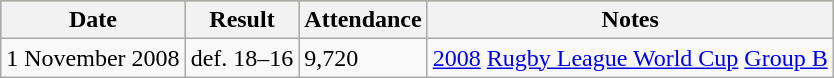<table class="wikitable">
<tr style="background:#bdb76b;">
<th>Date</th>
<th>Result</th>
<th>Attendance</th>
<th>Notes</th>
</tr>
<tr>
<td>1 November 2008</td>
<td> def.  18–16</td>
<td>9,720</td>
<td><a href='#'>2008</a> <a href='#'>Rugby League World Cup</a> <a href='#'>Group B</a></td>
</tr>
</table>
